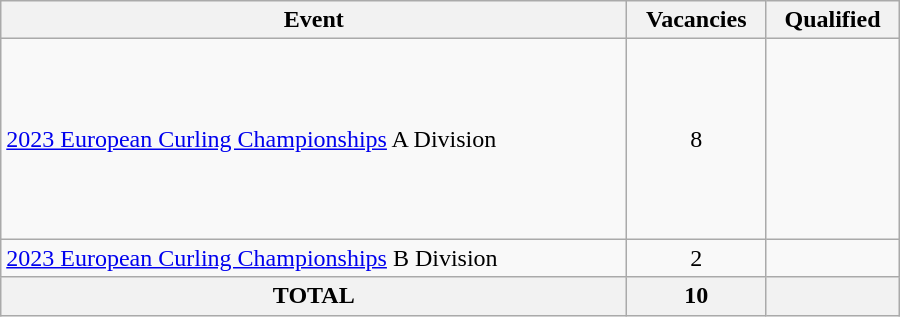<table class="wikitable" style="width:600px;">
<tr>
<th>Event</th>
<th>Vacancies</th>
<th>Qualified</th>
</tr>
<tr>
<td><a href='#'>2023 European Curling Championships</a> A Division</td>
<td align=center>8</td>
<td><br><br><br><br><br><br><br></td>
</tr>
<tr>
<td><a href='#'>2023 European Curling Championships</a> B Division</td>
<td align=center>2</td>
<td><br></td>
</tr>
<tr>
<th>TOTAL</th>
<th>10</th>
<th></th>
</tr>
</table>
